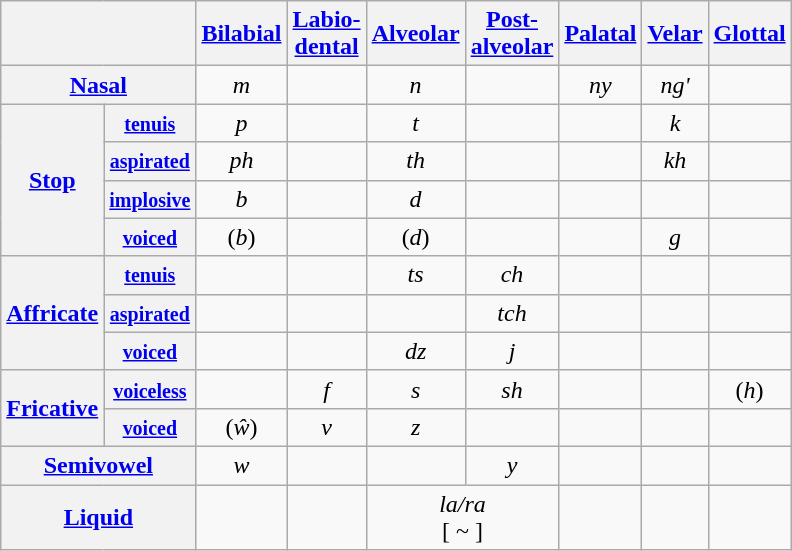<table class="wikitable" style="text-align: center;">
<tr>
<th colspan="2"></th>
<th><a href='#'>Bilabial</a></th>
<th><a href='#'>Labio-<br>dental</a></th>
<th><a href='#'>Alveolar</a></th>
<th><a href='#'>Post-<br>alveolar</a></th>
<th><a href='#'>Palatal</a></th>
<th><a href='#'>Velar</a></th>
<th><a href='#'>Glottal</a></th>
</tr>
<tr>
<th colspan="2"><a href='#'>Nasal</a></th>
<td><em>m</em><br></td>
<td></td>
<td><em>n</em><br></td>
<td></td>
<td><em>ny</em><br></td>
<td><em>ng' </em><br></td>
<td></td>
</tr>
<tr>
<th rowspan="4"><a href='#'>Stop</a></th>
<th><small><a href='#'>tenuis</a></small></th>
<td><em>p</em><br></td>
<td></td>
<td><em>t</em><br></td>
<td></td>
<td></td>
<td><em>k</em><br></td>
<td></td>
</tr>
<tr>
<th><small><a href='#'>aspirated</a></small></th>
<td><em>ph</em><br></td>
<td></td>
<td><em> th</em><br></td>
<td></td>
<td></td>
<td><em>kh</em><br></td>
<td></td>
</tr>
<tr>
<th><small><a href='#'>implosive</a></small></th>
<td><em>b</em><br></td>
<td></td>
<td><em>d</em><br></td>
<td></td>
<td></td>
<td></td>
<td></td>
</tr>
<tr>
<th><small><a href='#'>voiced</a></small></th>
<td>(<em>b</em>)<br></td>
<td></td>
<td>(<em>d</em>)<br></td>
<td></td>
<td></td>
<td><em>g</em><br></td>
<td></td>
</tr>
<tr>
<th rowspan="3"><a href='#'>Affricate</a></th>
<th><small><a href='#'>tenuis</a></small></th>
<td></td>
<td></td>
<td><em>ts</em><br></td>
<td><em>ch</em><br></td>
<td></td>
<td></td>
<td></td>
</tr>
<tr>
<th><small><a href='#'>aspirated</a></small></th>
<td></td>
<td></td>
<td></td>
<td><em>tch</em><br></td>
<td></td>
<td></td>
<td></td>
</tr>
<tr>
<th><small><a href='#'>voiced</a></small></th>
<td></td>
<td></td>
<td><em>dz</em><br></td>
<td><em>j</em><br></td>
<td></td>
<td></td>
<td></td>
</tr>
<tr>
<th rowspan="2"><a href='#'>Fricative</a></th>
<th><small><a href='#'>voiceless</a></small></th>
<td></td>
<td><em>f</em><br></td>
<td><em>s</em><br></td>
<td><em>sh</em><br></td>
<td></td>
<td></td>
<td>(<em>h</em>)<br></td>
</tr>
<tr>
<th><small><a href='#'>voiced</a></small></th>
<td>(<em>ŵ</em>)<br></td>
<td><em>v</em><br></td>
<td><em>z</em><br></td>
<td></td>
<td></td>
<td></td>
<td></td>
</tr>
<tr>
<th colspan="2"><a href='#'>Semivowel</a></th>
<td><em>w</em><br></td>
<td></td>
<td></td>
<td><em>y</em><br></td>
<td></td>
<td></td>
<td></td>
</tr>
<tr>
<th colspan="2"><a href='#'>Liquid</a></th>
<td></td>
<td></td>
<td colspan="2"><em>la/ra</em><br>[ ~ ]</td>
<td></td>
<td></td>
<td></td>
</tr>
</table>
